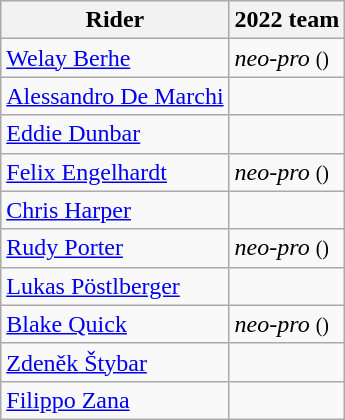<table class="wikitable">
<tr>
<th>Rider</th>
<th>2022 team</th>
</tr>
<tr>
<td><a href='#'>Welay Berhe</a></td>
<td><em>neo-pro</em> <small>()</small></td>
</tr>
<tr>
<td><a href='#'>Alessandro De Marchi</a></td>
<td></td>
</tr>
<tr>
<td><a href='#'>Eddie Dunbar</a></td>
<td></td>
</tr>
<tr>
<td><a href='#'>Felix Engelhardt</a></td>
<td><em>neo-pro</em> <small>()</small></td>
</tr>
<tr>
<td><a href='#'>Chris Harper</a></td>
<td></td>
</tr>
<tr>
<td><a href='#'>Rudy Porter</a></td>
<td><em>neo-pro</em> <small>()</small></td>
</tr>
<tr>
<td><a href='#'>Lukas Pöstlberger</a></td>
<td></td>
</tr>
<tr>
<td><a href='#'>Blake Quick</a></td>
<td><em>neo-pro</em> <small>()</small></td>
</tr>
<tr>
<td><a href='#'>Zdeněk Štybar</a></td>
<td></td>
</tr>
<tr>
<td><a href='#'>Filippo Zana</a></td>
<td></td>
</tr>
</table>
